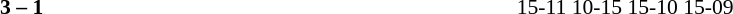<table width=100% cellspacing=1>
<tr>
<th width=20%></th>
<th width=12%></th>
<th width=20%></th>
<th width=33%></th>
<td></td>
</tr>
<tr style=font-size:90%>
<td align=right></td>
<td align=center><strong>3 – 1</strong></td>
<td></td>
<td>15-11 10-15 15-10 15-09</td>
</tr>
</table>
